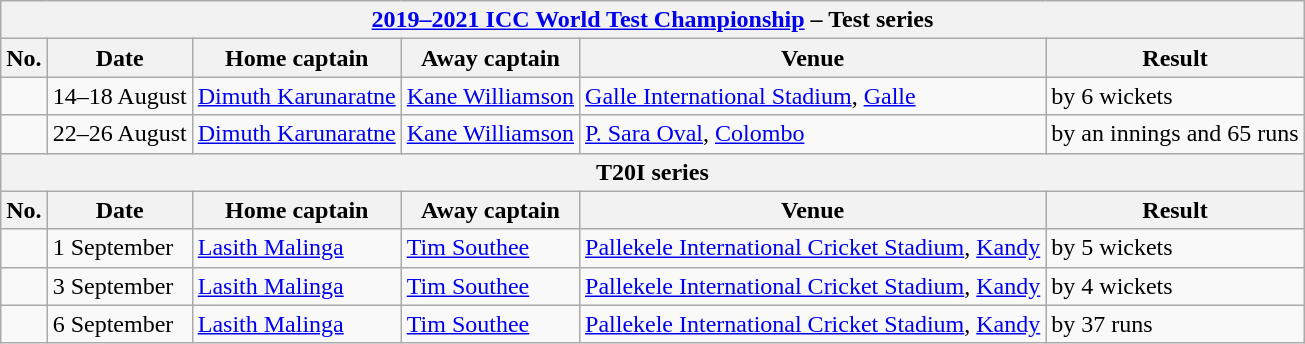<table class="wikitable"|>
<tr>
<th colspan="6"><a href='#'>2019–2021 ICC World Test Championship</a> – Test series</th>
</tr>
<tr>
<th>No.</th>
<th>Date</th>
<th>Home captain</th>
<th>Away captain</th>
<th>Venue</th>
<th>Result</th>
</tr>
<tr>
<td></td>
<td>14–18 August</td>
<td><a href='#'>Dimuth Karunaratne</a></td>
<td><a href='#'>Kane Williamson</a></td>
<td><a href='#'>Galle International Stadium</a>, <a href='#'>Galle</a></td>
<td> by 6 wickets</td>
</tr>
<tr>
<td></td>
<td>22–26 August</td>
<td><a href='#'>Dimuth Karunaratne</a></td>
<td><a href='#'>Kane Williamson</a></td>
<td><a href='#'>P. Sara Oval</a>, <a href='#'>Colombo</a></td>
<td> by an innings and 65 runs</td>
</tr>
<tr>
<th colspan="6">T20I series</th>
</tr>
<tr>
<th>No.</th>
<th>Date</th>
<th>Home captain</th>
<th>Away captain</th>
<th>Venue</th>
<th>Result</th>
</tr>
<tr>
<td></td>
<td>1 September</td>
<td><a href='#'>Lasith Malinga</a></td>
<td><a href='#'>Tim Southee</a></td>
<td><a href='#'>Pallekele International Cricket Stadium</a>, <a href='#'>Kandy</a></td>
<td> by 5 wickets</td>
</tr>
<tr>
<td></td>
<td>3 September</td>
<td><a href='#'>Lasith Malinga</a></td>
<td><a href='#'>Tim Southee</a></td>
<td><a href='#'>Pallekele International Cricket Stadium</a>, <a href='#'>Kandy</a></td>
<td> by 4 wickets</td>
</tr>
<tr>
<td></td>
<td>6 September</td>
<td><a href='#'>Lasith Malinga</a></td>
<td><a href='#'>Tim Southee</a></td>
<td><a href='#'>Pallekele International Cricket Stadium</a>, <a href='#'>Kandy</a></td>
<td> by 37 runs</td>
</tr>
</table>
